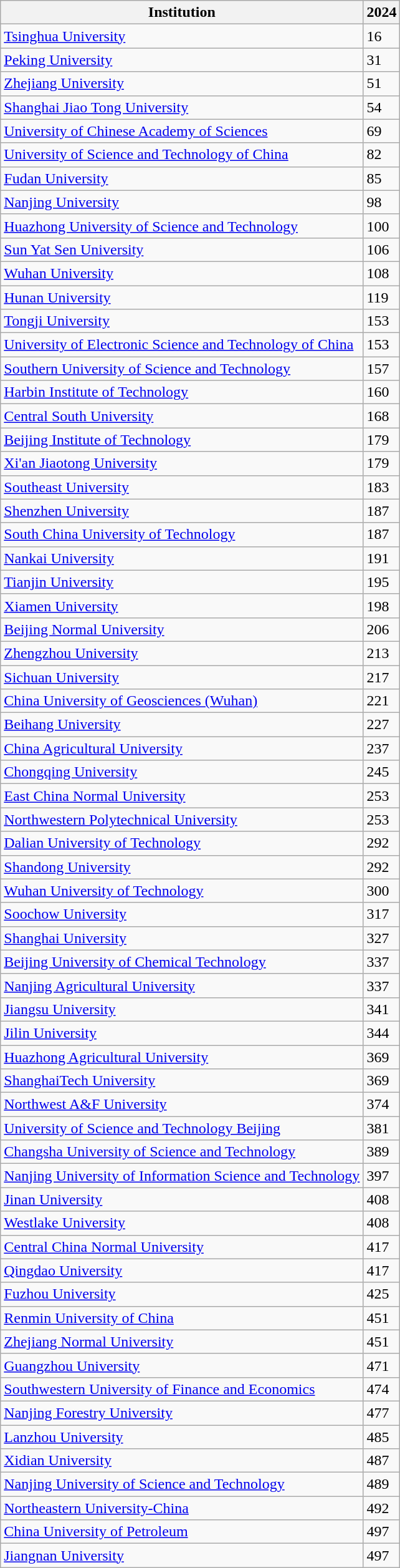<table class="sortable wikitable" border="1">
<tr>
<th>Institution</th>
<th>2024</th>
</tr>
<tr>
<td><a href='#'>Tsinghua University</a></td>
<td>16</td>
</tr>
<tr>
<td><a href='#'>Peking University</a></td>
<td>31</td>
</tr>
<tr>
<td><a href='#'>Zhejiang University</a></td>
<td>51</td>
</tr>
<tr>
<td><a href='#'>Shanghai Jiao Tong University</a></td>
<td>54</td>
</tr>
<tr>
<td><a href='#'>University of Chinese Academy of Sciences</a></td>
<td>69</td>
</tr>
<tr>
<td><a href='#'>University of Science and Technology of China</a></td>
<td>82</td>
</tr>
<tr>
<td><a href='#'>Fudan University</a></td>
<td>85</td>
</tr>
<tr>
<td><a href='#'>Nanjing University</a></td>
<td>98</td>
</tr>
<tr>
<td><a href='#'>Huazhong University of Science and Technology</a></td>
<td>100</td>
</tr>
<tr>
<td><a href='#'>Sun Yat Sen University</a></td>
<td>106</td>
</tr>
<tr>
<td><a href='#'>Wuhan University</a></td>
<td>108</td>
</tr>
<tr>
<td><a href='#'>Hunan University</a></td>
<td>119</td>
</tr>
<tr>
<td><a href='#'>Tongji University</a></td>
<td>153</td>
</tr>
<tr>
<td><a href='#'>University of Electronic Science and Technology of China</a></td>
<td>153</td>
</tr>
<tr>
<td><a href='#'>Southern University of Science and Technology</a></td>
<td>157</td>
</tr>
<tr>
<td><a href='#'>Harbin Institute of Technology</a></td>
<td>160</td>
</tr>
<tr>
<td><a href='#'>Central South University</a></td>
<td>168</td>
</tr>
<tr>
<td><a href='#'>Beijing Institute of Technology</a></td>
<td>179</td>
</tr>
<tr>
<td><a href='#'>Xi'an Jiaotong University</a></td>
<td>179</td>
</tr>
<tr>
<td><a href='#'>Southeast University</a></td>
<td>183</td>
</tr>
<tr>
<td><a href='#'>Shenzhen University</a></td>
<td>187</td>
</tr>
<tr>
<td><a href='#'>South China University of Technology</a></td>
<td>187</td>
</tr>
<tr>
<td><a href='#'>Nankai University</a></td>
<td>191</td>
</tr>
<tr>
<td><a href='#'>Tianjin University</a></td>
<td>195</td>
</tr>
<tr>
<td><a href='#'>Xiamen University</a></td>
<td>198</td>
</tr>
<tr>
<td><a href='#'>Beijing Normal University</a></td>
<td>206</td>
</tr>
<tr>
<td><a href='#'>Zhengzhou University</a></td>
<td>213</td>
</tr>
<tr>
<td><a href='#'>Sichuan University</a></td>
<td>217</td>
</tr>
<tr>
<td><a href='#'>China University of Geosciences (Wuhan)</a></td>
<td>221</td>
</tr>
<tr>
<td><a href='#'>Beihang University</a></td>
<td>227</td>
</tr>
<tr>
<td><a href='#'>China Agricultural University</a></td>
<td>237</td>
</tr>
<tr>
<td><a href='#'>Chongqing University</a></td>
<td>245</td>
</tr>
<tr>
<td><a href='#'>East China Normal University</a></td>
<td>253</td>
</tr>
<tr>
<td><a href='#'>Northwestern Polytechnical University</a></td>
<td>253</td>
</tr>
<tr>
<td><a href='#'>Dalian University of Technology</a></td>
<td>292</td>
</tr>
<tr>
<td><a href='#'>Shandong University</a></td>
<td>292</td>
</tr>
<tr>
<td><a href='#'>Wuhan University of Technology</a></td>
<td>300</td>
</tr>
<tr>
<td><a href='#'>Soochow University</a></td>
<td>317</td>
</tr>
<tr>
<td><a href='#'>Shanghai University</a></td>
<td>327</td>
</tr>
<tr>
<td><a href='#'>Beijing University of Chemical Technology</a></td>
<td>337</td>
</tr>
<tr>
<td><a href='#'>Nanjing Agricultural University</a></td>
<td>337</td>
</tr>
<tr>
<td><a href='#'>Jiangsu University</a></td>
<td>341</td>
</tr>
<tr>
<td><a href='#'>Jilin University</a></td>
<td>344</td>
</tr>
<tr>
<td><a href='#'>Huazhong Agricultural University</a></td>
<td>369</td>
</tr>
<tr>
<td><a href='#'>ShanghaiTech University</a></td>
<td>369</td>
</tr>
<tr>
<td><a href='#'>Northwest A&F University</a></td>
<td>374</td>
</tr>
<tr>
<td><a href='#'>University of Science and Technology Beijing</a></td>
<td>381</td>
</tr>
<tr>
<td><a href='#'>Changsha University of Science and Technology</a></td>
<td>389</td>
</tr>
<tr>
<td><a href='#'>Nanjing University of Information Science and Technology</a></td>
<td>397</td>
</tr>
<tr>
<td><a href='#'>Jinan University</a></td>
<td>408</td>
</tr>
<tr>
<td><a href='#'>Westlake University</a></td>
<td>408</td>
</tr>
<tr>
<td><a href='#'>Central China Normal University</a></td>
<td>417</td>
</tr>
<tr>
<td><a href='#'>Qingdao University</a></td>
<td>417</td>
</tr>
<tr>
<td><a href='#'>Fuzhou University</a></td>
<td>425</td>
</tr>
<tr>
<td><a href='#'>Renmin University of China</a></td>
<td>451</td>
</tr>
<tr>
<td><a href='#'>Zhejiang Normal University</a></td>
<td>451</td>
</tr>
<tr>
<td><a href='#'>Guangzhou University</a></td>
<td>471</td>
</tr>
<tr>
<td><a href='#'>Southwestern University of Finance and Economics</a></td>
<td>474</td>
</tr>
<tr>
<td><a href='#'>Nanjing Forestry University</a></td>
<td>477</td>
</tr>
<tr>
<td><a href='#'>Lanzhou University</a></td>
<td>485</td>
</tr>
<tr>
<td><a href='#'>Xidian University</a></td>
<td>487</td>
</tr>
<tr>
<td><a href='#'>Nanjing University of Science and Technology</a></td>
<td>489</td>
</tr>
<tr>
<td><a href='#'>Northeastern University-China</a></td>
<td>492</td>
</tr>
<tr>
<td><a href='#'>China University of Petroleum</a></td>
<td>497</td>
</tr>
<tr>
<td><a href='#'>Jiangnan University</a></td>
<td>497</td>
</tr>
</table>
